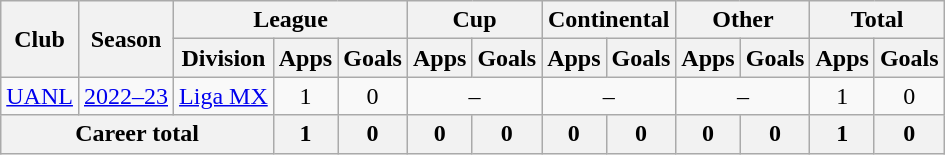<table class="wikitable" style="text-align: center">
<tr>
<th rowspan="2">Club</th>
<th rowspan="2">Season</th>
<th colspan="3">League</th>
<th colspan="2">Cup</th>
<th colspan="2">Continental</th>
<th colspan="2">Other</th>
<th colspan="2">Total</th>
</tr>
<tr>
<th>Division</th>
<th>Apps</th>
<th>Goals</th>
<th>Apps</th>
<th>Goals</th>
<th>Apps</th>
<th>Goals</th>
<th>Apps</th>
<th>Goals</th>
<th>Apps</th>
<th>Goals</th>
</tr>
<tr>
<td><a href='#'>UANL</a></td>
<td><a href='#'>2022–23</a></td>
<td><a href='#'>Liga MX</a></td>
<td>1</td>
<td>0</td>
<td colspan="2">–</td>
<td colspan="2">–</td>
<td colspan="2">–</td>
<td>1</td>
<td>0</td>
</tr>
<tr>
<th colspan="3">Career total</th>
<th>1</th>
<th>0</th>
<th>0</th>
<th>0</th>
<th>0</th>
<th>0</th>
<th>0</th>
<th>0</th>
<th>1</th>
<th>0</th>
</tr>
</table>
